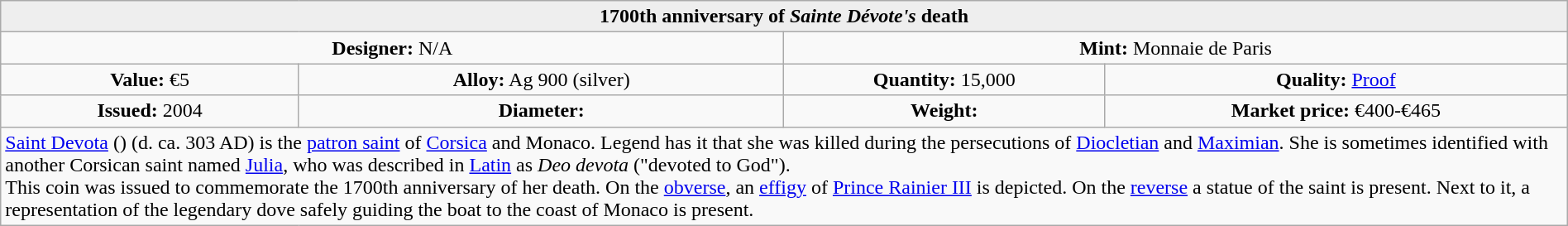<table class="wikitable" width="100%">
<tr>
<th colspan="4" align=center style="background:#eeeeee;">1700th anniversary of <em>Sainte Dévote's</em> death</th>
</tr>
<tr>
<td colspan="2" width="50%" align=center><strong>Designer:</strong> N/A</td>
<td colspan="2" width="50%" align=center><strong>Mint:</strong> Monnaie de Paris</td>
</tr>
<tr>
<td align=center><strong>Value:</strong> €5</td>
<td align=center><strong>Alloy:</strong> Ag 900 (silver)</td>
<td align=center><strong>Quantity:</strong> 15,000</td>
<td align=center><strong>Quality:</strong> <a href='#'>Proof</a></td>
</tr>
<tr>
<td align=center><strong>Issued:</strong> 2004</td>
<td align=center><strong>Diameter:</strong> </td>
<td align=center><strong>Weight:</strong> </td>
<td align=center><strong>Market price:</strong> €400-€465</td>
</tr>
<tr>
<td colspan="5" align=left><a href='#'>Saint Devota</a> () (d. ca. 303 AD) is the <a href='#'>patron saint</a> of <a href='#'>Corsica</a> and Monaco. Legend has it that she was killed during the persecutions of <a href='#'>Diocletian</a> and <a href='#'>Maximian</a>.  She is sometimes identified with another Corsican saint named <a href='#'>Julia</a>, who was described in <a href='#'>Latin</a> as <em>Deo devota</em> ("devoted to God").<br>This coin was issued to commemorate the 1700th anniversary of her death. On the <a href='#'>obverse</a>, an <a href='#'>effigy</a> of <a href='#'>Prince Rainier III</a> is depicted.  On the <a href='#'>reverse</a> a statue of the saint is present. Next to it, a representation of the legendary dove safely guiding the boat to the coast of Monaco is present.</td>
</tr>
</table>
